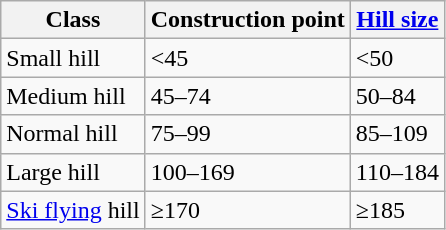<table class=wikitable>
<tr>
<th>Class</th>
<th>Construction point</th>
<th><a href='#'>Hill size</a></th>
</tr>
<tr>
<td>Small hill</td>
<td><45</td>
<td><50</td>
</tr>
<tr>
<td>Medium hill</td>
<td>45–74</td>
<td>50–84</td>
</tr>
<tr>
<td>Normal hill</td>
<td>75–99</td>
<td>85–109</td>
</tr>
<tr>
<td>Large hill</td>
<td>100–169</td>
<td>110–184</td>
</tr>
<tr>
<td><a href='#'>Ski flying</a> hill</td>
<td>≥170</td>
<td>≥185</td>
</tr>
</table>
